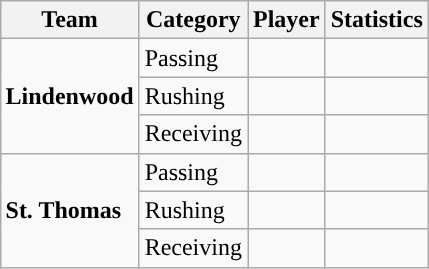<table class="wikitable" style="float: right;">
<tr>
<th>Team</th>
<th>Category</th>
<th>Player</th>
<th>Statistics</th>
</tr>
<tr>
<td rowspan=3><strong>Lindenwood</strong></td>
<td>Passing</td>
<td></td>
<td></td>
</tr>
<tr>
<td>Rushing</td>
<td></td>
<td></td>
</tr>
<tr>
<td>Receiving</td>
<td></td>
<td></td>
</tr>
<tr>
<td rowspan=3><strong>St. Thomas</strong></td>
<td>Passing</td>
<td></td>
<td></td>
</tr>
<tr>
<td>Rushing</td>
<td></td>
<td></td>
</tr>
<tr>
<td>Receiving</td>
<td></td>
<td></td>
</tr>
</table>
